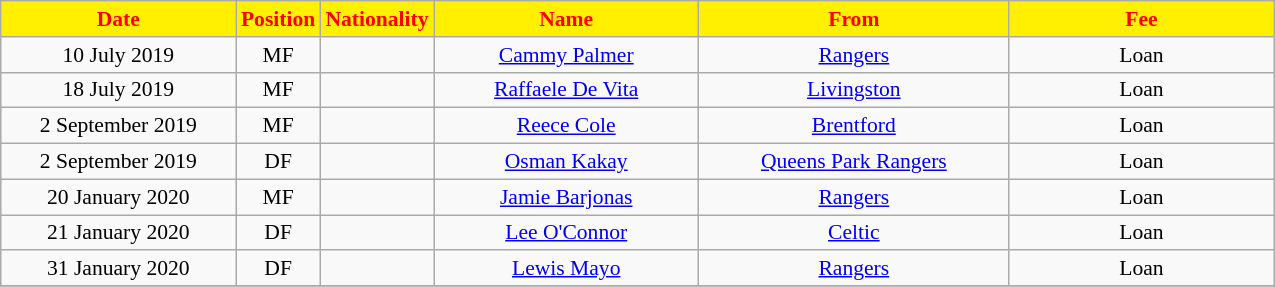<table class="wikitable"  style="text-align:center; font-size:90%; ">
<tr>
<th style="background:#FFEF00; color:red; width:150px;">Date</th>
<th style="background:#FFEF00; color:red; width:45px;">Position</th>
<th style="background:#FFEF00; color:red; width:45px;">Nationality</th>
<th style="background:#FFEF00; color:red; width:170px;">Name</th>
<th style="background:#FFEF00; color:red; width:200px;">From</th>
<th style="background:#FFEF00; color:red; width:170px;">Fee</th>
</tr>
<tr>
<td>10 July 2019</td>
<td>MF</td>
<td></td>
<td><a href='#'>Cammy Palmer</a></td>
<td><a href='#'>Rangers</a></td>
<td>Loan</td>
</tr>
<tr>
<td>18 July 2019</td>
<td>MF</td>
<td></td>
<td><a href='#'>Raffaele De Vita</a></td>
<td><a href='#'>Livingston</a></td>
<td>Loan</td>
</tr>
<tr>
<td>2 September 2019</td>
<td>MF</td>
<td></td>
<td><a href='#'>Reece Cole</a></td>
<td><a href='#'>Brentford</a></td>
<td>Loan</td>
</tr>
<tr>
<td>2 September 2019</td>
<td>DF</td>
<td></td>
<td><a href='#'>Osman Kakay</a></td>
<td><a href='#'>Queens Park Rangers</a></td>
<td>Loan</td>
</tr>
<tr>
<td>20 January 2020</td>
<td>MF</td>
<td></td>
<td><a href='#'>Jamie Barjonas</a></td>
<td><a href='#'>Rangers</a></td>
<td>Loan</td>
</tr>
<tr>
<td>21 January 2020</td>
<td>DF</td>
<td></td>
<td><a href='#'>Lee O'Connor</a></td>
<td><a href='#'>Celtic</a></td>
<td>Loan</td>
</tr>
<tr>
<td>31 January 2020</td>
<td>DF</td>
<td></td>
<td><a href='#'>Lewis Mayo</a></td>
<td><a href='#'>Rangers</a></td>
<td>Loan</td>
</tr>
<tr>
</tr>
</table>
